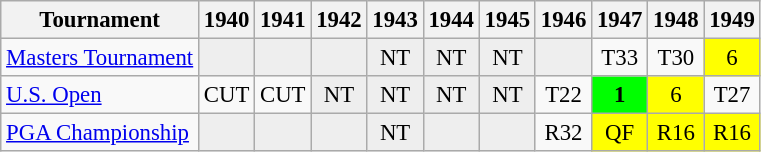<table class="wikitable" style="font-size:95%;text-align:center;">
<tr>
<th>Tournament</th>
<th>1940</th>
<th>1941</th>
<th>1942</th>
<th>1943</th>
<th>1944</th>
<th>1945</th>
<th>1946</th>
<th>1947</th>
<th>1948</th>
<th>1949</th>
</tr>
<tr>
<td align=left><a href='#'>Masters Tournament</a></td>
<td style="background:#eeeeee;"></td>
<td style="background:#eeeeee;"></td>
<td style="background:#eeeeee;"></td>
<td style="background:#eeeeee;">NT</td>
<td style="background:#eeeeee;">NT</td>
<td style="background:#eeeeee;">NT</td>
<td style="background:#eeeeee;"></td>
<td>T33</td>
<td>T30</td>
<td style="background:yellow;">6</td>
</tr>
<tr>
<td align=left><a href='#'>U.S. Open</a></td>
<td>CUT</td>
<td>CUT</td>
<td style="background:#eeeeee;">NT</td>
<td style="background:#eeeeee;">NT</td>
<td style="background:#eeeeee;">NT</td>
<td style="background:#eeeeee;">NT</td>
<td>T22</td>
<td style="background:lime;"><strong>1</strong></td>
<td style="background:yellow;">6</td>
<td>T27</td>
</tr>
<tr>
<td align=left><a href='#'>PGA Championship</a></td>
<td style="background:#eeeeee;"></td>
<td style="background:#eeeeee;"></td>
<td style="background:#eeeeee;"></td>
<td style="background:#eeeeee;">NT</td>
<td style="background:#eeeeee;"></td>
<td style="background:#eeeeee;"></td>
<td>R32</td>
<td style="background:yellow;">QF</td>
<td style="background:yellow;">R16</td>
<td style="background:yellow;">R16</td>
</tr>
</table>
